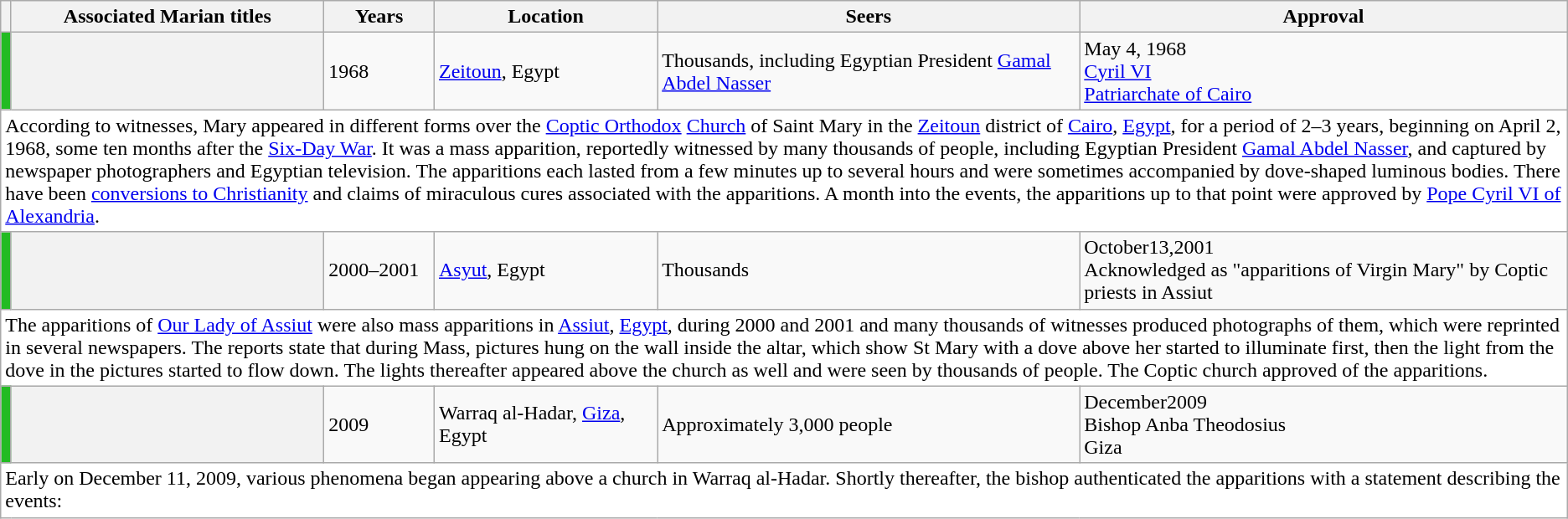<table class="wikitable plainrowheaders sortable">
<tr>
<th class="unsortable" style="padding:0;width:7px"></th>
<th scope="col" width="20%">Associated Marian titles</th>
<th scope="col">Years</th>
<th scope="col">Location</th>
<th scope="col">Seers</th>
<th scope="col">Approval</th>
</tr>
<tr>
<td style="background-color:#2b2;padding:0" title="Approved"></td>
<th data-sort-value="Zeitoun" scope="row"><strong></strong></th>
<td>1968</td>
<td data-sort-value="Egypt"> <a href='#'>Zeitoun</a>, Egypt</td>
<td data-sort-value="999">Thousands, including Egyptian President <a href='#'>Gamal Abdel Nasser</a></td>
<td data-sort-value="1968-05-04">May 4, 1968<br><a href='#'>Cyril VI</a><br><a href='#'>Patriarchate of Cairo</a></td>
</tr>
<tr class="expand-child">
<td class="description" colspan="6" style="background: white;">According to witnesses, Mary appeared in different forms over the <a href='#'>Coptic Orthodox</a> <a href='#'>Church</a> of Saint Mary in the <a href='#'>Zeitoun</a> district of <a href='#'>Cairo</a>, <a href='#'>Egypt</a>, for a period of 2–3 years, beginning on April 2, 1968, some ten months after the <a href='#'>Six-Day War</a>. It was a mass apparition, reportedly witnessed by many thousands of people, including Egyptian President <a href='#'>Gamal Abdel Nasser</a>, and captured by newspaper photographers and Egyptian television. The apparitions each lasted from a few minutes up to several hours and were sometimes accompanied by dove-shaped luminous bodies. There have been <a href='#'>conversions to Christianity</a> and claims of miraculous cures associated with the apparitions. A month into the events, the apparitions up to that point were approved by <a href='#'>Pope Cyril VI of Alexandria</a>.</td>
</tr>
<tr>
<td style="background-color:#2b2;padding:0" title="Approved"></td>
<th data-sort-value="Assuit" scope="row"><strong></strong></th>
<td>2000–2001</td>
<td data-sort-value="Egypt"> <a href='#'>Asyut</a>, Egypt</td>
<td data-sort-value="999">Thousands</td>
<td data-sort-value="2000-10-13">October13,2001<br>Acknowledged as "apparitions of Virgin Mary" by Coptic priests in Assiut</td>
</tr>
<tr class="expand-child">
<td class="description" colspan="6" style="background: white;">The apparitions of <a href='#'>Our Lady of Assiut</a> were also mass apparitions in <a href='#'>Assiut</a>, <a href='#'>Egypt</a>, during 2000 and 2001 and many thousands of witnesses produced photographs of them, which were reprinted in several newspapers. The reports state that during Mass, pictures hung on the wall inside the altar, which show St Mary with a dove above her started to illuminate first, then the light from the dove in the pictures started to flow down. The lights thereafter appeared above the church as well and were seen by thousands of people. The Coptic church approved of the apparitions.</td>
</tr>
<tr>
<td style="background-color:#2b2;padding:0" title="Approved"></td>
<th data-sort-value="Warraq" scope="row"><strong></strong></th>
<td>2009</td>
<td data-sort-value="Egypt"> Warraq al-Hadar, <a href='#'>Giza</a>, Egypt</td>
<td data-sort-value="3000">Approximately 3,000 people</td>
<td data-sort-value="2009-12-11">December2009<br>Bishop Anba Theodosius<br>Giza</td>
</tr>
<tr class="expand-child">
<td class="description" colspan="6" style="background: white;">Early on December 11, 2009, various phenomena began appearing above a church in Warraq al-Hadar. Shortly thereafter, the bishop authenticated the apparitions with a statement describing the events: </td>
</tr>
</table>
